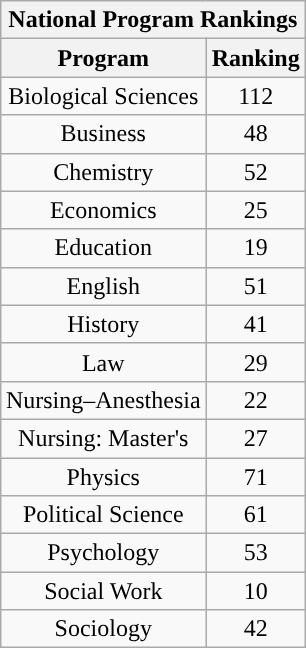<table class="wikitable sortable collapsible collapsed" style="float:right; text-align:center">
<tr>
<th colspan=4>National Program Rankings</th>
</tr>
<tr>
<th>Program</th>
<th>Ranking</th>
</tr>
<tr>
<td>Biological Sciences</td>
<td>112</td>
</tr>
<tr>
<td>Business</td>
<td>48</td>
</tr>
<tr>
<td>Chemistry</td>
<td>52</td>
</tr>
<tr>
<td>Economics</td>
<td>25</td>
</tr>
<tr>
<td>Education</td>
<td>19</td>
</tr>
<tr>
<td>English</td>
<td>51</td>
</tr>
<tr>
<td>History</td>
<td>41</td>
</tr>
<tr>
<td>Law</td>
<td>29</td>
</tr>
<tr>
<td>Nursing–Anesthesia</td>
<td>22</td>
</tr>
<tr>
<td>Nursing: Master's</td>
<td>27</td>
</tr>
<tr>
<td>Physics</td>
<td>71</td>
</tr>
<tr>
<td>Political Science</td>
<td>61</td>
</tr>
<tr>
<td>Psychology</td>
<td>53</td>
</tr>
<tr>
<td>Social Work</td>
<td>10</td>
</tr>
<tr>
<td>Sociology</td>
<td>42</td>
</tr>
</table>
